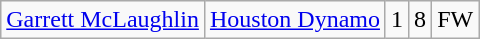<table class="wikitable">
<tr>
<td><a href='#'>Garrett McLaughlin</a></td>
<td><a href='#'>Houston Dynamo</a></td>
<td>1</td>
<td>8</td>
<td>FW</td>
</tr>
</table>
